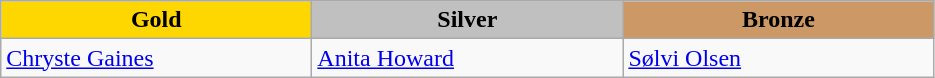<table class="wikitable" style="text-align:left">
<tr align="center">
<td width=200 bgcolor=gold><strong>Gold</strong></td>
<td width=200 bgcolor=silver><strong>Silver</strong></td>
<td width=200 bgcolor=CC9966><strong>Bronze</strong></td>
</tr>
<tr>
<td><a href='#'>Chryste Gaines</a><br><em></em></td>
<td><a href='#'>Anita Howard</a><br><em></em></td>
<td><a href='#'>Sølvi Olsen</a><br><em></em></td>
</tr>
</table>
